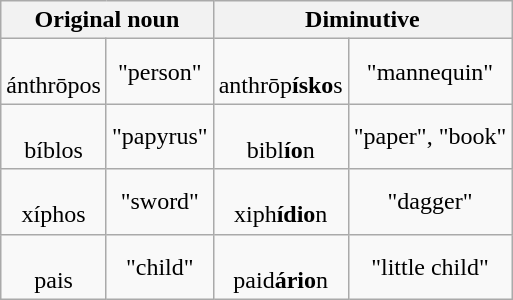<table class="wikitable polytonic" style="text-align:center;">
<tr>
<th colspan="2">Original noun</th>
<th colspan="2">Diminutive</th>
</tr>
<tr>
<td><br>ánthrōpos</td>
<td>"person"</td>
<td><br>anthrōp<strong>ísko</strong>s</td>
<td>"mannequin"</td>
</tr>
<tr>
<td><br>bíblos</td>
<td>"papyrus"</td>
<td><br>bibl<strong>ío</strong>n</td>
<td>"paper", "book"</td>
</tr>
<tr>
<td><br>xíphos</td>
<td>"sword"</td>
<td><br>xiph<strong>ídio</strong>n</td>
<td>"dagger"</td>
</tr>
<tr>
<td><br>pais</td>
<td>"child"</td>
<td><br>paid<strong>ário</strong>n</td>
<td>"little child"</td>
</tr>
</table>
